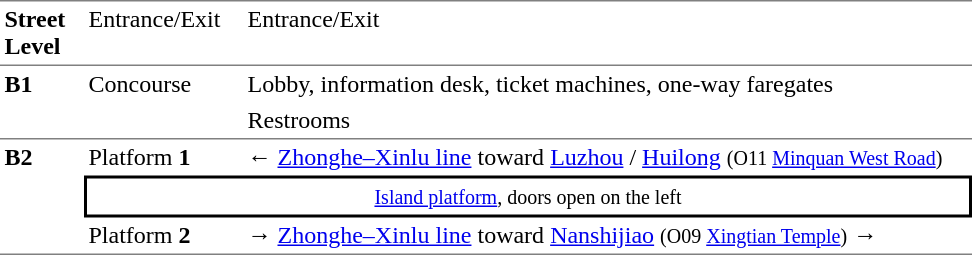<table table border=0 cellspacing=0 cellpadding=3>
<tr>
<td style="border-bottom:solid 1px gray;border-top:solid 1px gray;" width=50 valign=top><strong>Street Level</strong></td>
<td style="border-top:solid 1px gray;border-bottom:solid 1px gray;" width=100 valign=top>Entrance/Exit</td>
<td style="border-top:solid 1px gray;border-bottom:solid 1px gray;" width=480 valign=top>Entrance/Exit</td>
</tr>
<tr>
<td style="border-bottom:solid 1px gray;" rowspan=2 valign=top><strong>B1</strong></td>
<td style="border-bottom:solid 1px gray;" rowspan=2 valign=top>Concourse</td>
<td width=390>Lobby, information desk, ticket machines, one-way faregates</td>
</tr>
<tr>
<td style="border-bottom:solid 1px gray;">Restrooms</td>
</tr>
<tr>
<td style="border-bottom:solid 1px gray;" rowspan=3 valign=top><strong>B2</strong></td>
<td>Platform <span><strong>1</strong></span></td>
<td>←  <a href='#'>Zhonghe–Xinlu line</a> toward <a href='#'>Luzhou</a> / <a href='#'>Huilong</a> <small>(O11 <a href='#'>Minquan West Road</a>)</small></td>
</tr>
<tr>
<td style="border-top:solid 2px black;border-right:solid 2px black;border-left:solid 2px black;border-bottom:solid 2px black;text-align:center;" colspan=2><small><a href='#'>Island platform</a>, doors open on the left</small></td>
</tr>
<tr>
<td style="border-bottom:solid 1px gray;">Platform <span><strong>2</strong></span></td>
<td style="border-bottom:solid 1px gray;"><span>→</span>  <a href='#'>Zhonghe–Xinlu line</a> toward <a href='#'>Nanshijiao</a> <small>(O09 <a href='#'>Xingtian Temple</a>)</small> →</td>
</tr>
</table>
